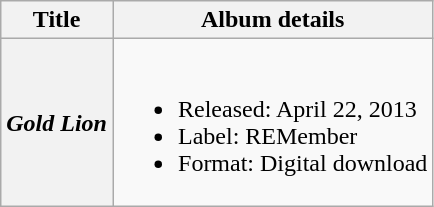<table class="wikitable plainrowheaders">
<tr>
<th>Title</th>
<th>Album details</th>
</tr>
<tr>
<th scope="row"><em>Gold Lion</em></th>
<td><br><ul><li>Released: April 22, 2013</li><li>Label: REMember</li><li>Format: Digital download</li></ul></td>
</tr>
</table>
